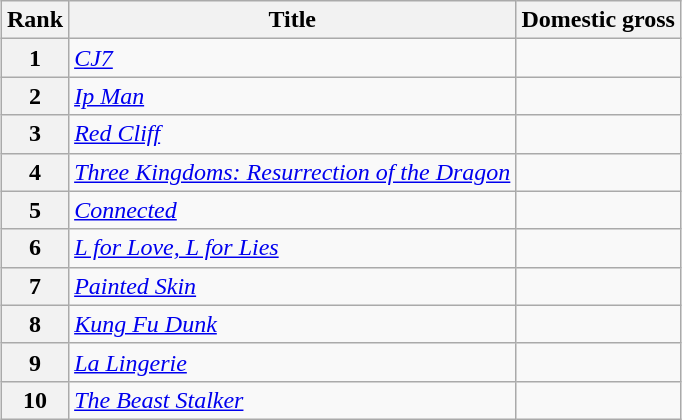<table class="wikitable sortable" style="margin:auto; margin:auto;">
<tr>
<th>Rank</th>
<th>Title</th>
<th>Domestic gross</th>
</tr>
<tr>
<th style="text-align:center;">1</th>
<td><em><a href='#'>CJ7</a></em></td>
<td></td>
</tr>
<tr>
<th style="text-align:center;">2</th>
<td><em><a href='#'>Ip Man</a></em></td>
<td></td>
</tr>
<tr>
<th style="text-align:center;">3</th>
<td><em><a href='#'>Red Cliff</a></em></td>
<td></td>
</tr>
<tr>
<th style="text-align:center;">4</th>
<td><em><a href='#'>Three Kingdoms: Resurrection of the Dragon</a></em></td>
<td></td>
</tr>
<tr>
<th style="text-align:center;">5</th>
<td><em><a href='#'>Connected</a></em></td>
<td></td>
</tr>
<tr>
<th style="text-align:center;">6</th>
<td><em><a href='#'>L for Love, L for Lies</a></em></td>
<td></td>
</tr>
<tr>
<th style="text-align:center;">7</th>
<td><em><a href='#'>Painted Skin</a></em></td>
<td></td>
</tr>
<tr>
<th style="text-align:center;">8</th>
<td><em><a href='#'>Kung Fu Dunk</a></em></td>
<td></td>
</tr>
<tr>
<th style="text-align:center;">9</th>
<td><em><a href='#'>La Lingerie</a></em></td>
<td></td>
</tr>
<tr>
<th style="text-align:center;">10</th>
<td><em><a href='#'>The Beast Stalker</a></em></td>
<td></td>
</tr>
</table>
